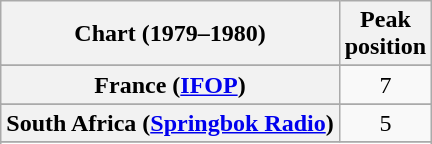<table class="wikitable sortable plainrowheaders" style="text-align:center">
<tr>
<th>Chart (1979–1980)</th>
<th>Peak<br>position</th>
</tr>
<tr>
</tr>
<tr>
</tr>
<tr>
<th scope="row">France (<a href='#'>IFOP</a>)</th>
<td>7</td>
</tr>
<tr>
</tr>
<tr>
</tr>
<tr>
</tr>
<tr>
</tr>
<tr>
<th scope="row">South Africa (<a href='#'>Springbok Radio</a>)</th>
<td>5</td>
</tr>
<tr>
</tr>
<tr>
</tr>
<tr>
</tr>
</table>
